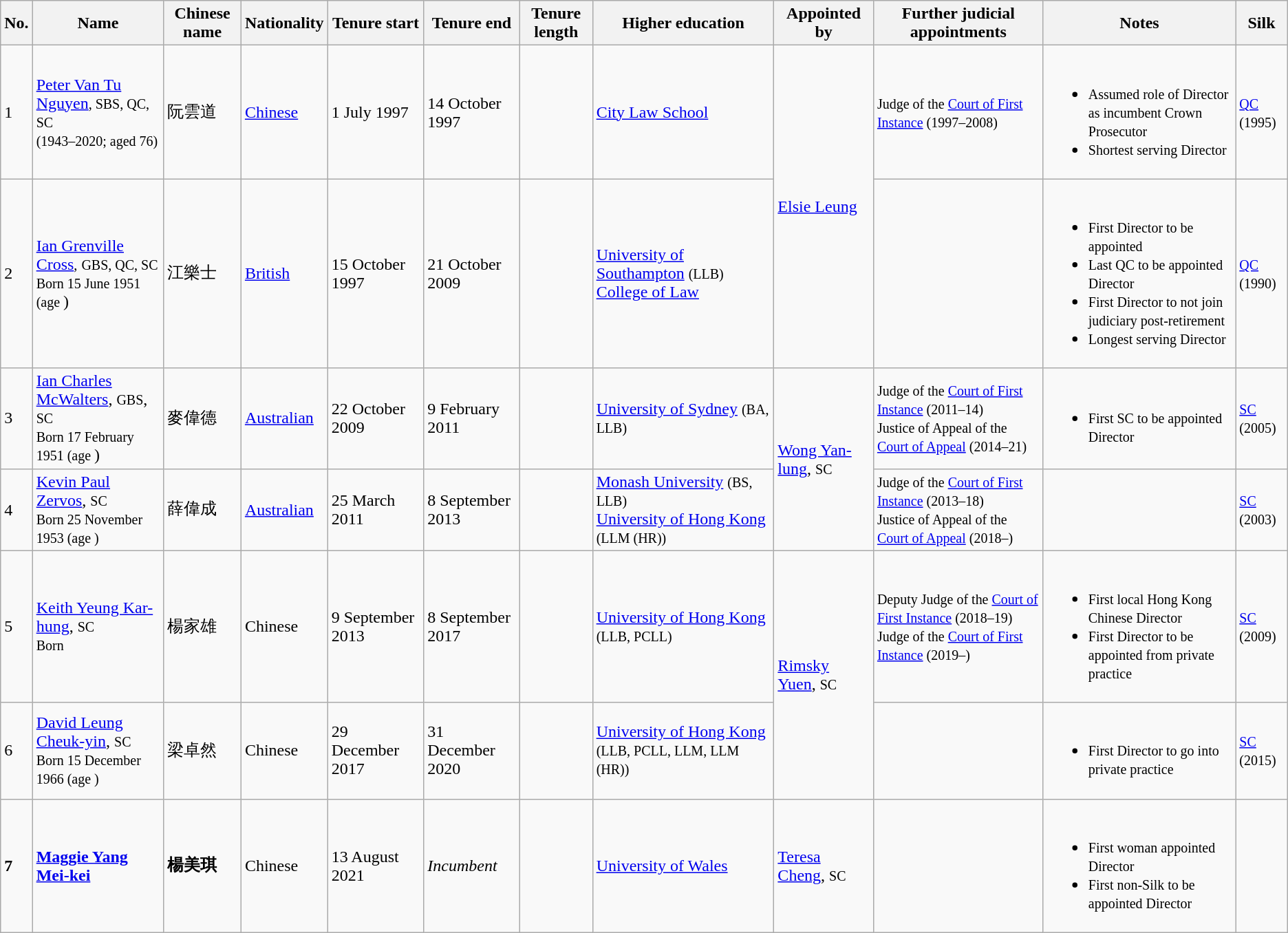<table class="wikitable">
<tr>
<th>No.</th>
<th>Name</th>
<th>Chinese name</th>
<th>Nationality</th>
<th>Tenure start</th>
<th>Tenure end</th>
<th>Tenure length</th>
<th>Higher education</th>
<th>Appointed by</th>
<th>Further judicial appointments</th>
<th>Notes</th>
<th>Silk</th>
</tr>
<tr>
<td>1</td>
<td><a href='#'>Peter Van Tu Nguyen</a><small>, SBS, QC, SC</small><br><small>(1943–2020; aged 76)</small></td>
<td>阮雲道</td>
<td><a href='#'>Chinese</a></td>
<td>1 July 1997</td>
<td>14 October 1997</td>
<td></td>
<td><a href='#'>City Law School</a></td>
<td rowspan="2"><a href='#'>Elsie Leung</a></td>
<td><small>Judge of the <a href='#'>Court of First Instance</a> (1997–2008)</small></td>
<td><br><ul><li><small>Assumed role of Director as incumbent Crown Prosecutor</small></li><li><small>Shortest serving Director</small></li></ul></td>
<td><small><a href='#'>QC</a></small> <small>(1995)</small></td>
</tr>
<tr>
<td>2</td>
<td><a href='#'>Ian Grenville Cross</a><small>,</small> <small>GBS, QC, SC</small><br><small>Born 15 June 1951 (age </small>)</td>
<td>江樂士</td>
<td><a href='#'>British</a></td>
<td>15 October 1997</td>
<td>21 October 2009</td>
<td></td>
<td><a href='#'>University of Southampton</a> <small>(LLB)</small><br><a href='#'>College of Law</a><br></td>
<td></td>
<td><br><ul><li><small>First Director to be appointed</small></li><li><small>Last QC to be appointed Director</small></li><li><small>First Director to not join judiciary post-retirement</small></li><li><small>Longest serving Director</small></li></ul></td>
<td><a href='#'><small>QC</small></a> <small>(1990)</small></td>
</tr>
<tr>
<td>3</td>
<td><a href='#'>Ian Charles McWalters</a>, <small>GBS</small>, <small>SC</small><br><small>Born 17 February 1951 (age </small>)</td>
<td>麥偉德</td>
<td><a href='#'>Australian</a></td>
<td>22 October 2009</td>
<td>9 February 2011</td>
<td></td>
<td><a href='#'>University of Sydney</a> <small>(BA, LLB)</small></td>
<td rowspan="2"><a href='#'>Wong Yan-lung</a>, <small>SC</small></td>
<td><small>Judge of the <a href='#'>Court of First Instance</a> (2011–14)</small><br><small>Justice of Appeal of the <a href='#'>Court of Appeal</a> (2014–21)</small></td>
<td><br><ul><li><small>First SC to be appointed Director</small></li></ul></td>
<td><small><a href='#'>SC</a> (2005)</small></td>
</tr>
<tr>
<td>4</td>
<td><a href='#'>Kevin Paul Zervos</a>, <small>SC</small><br><small>Born 25 November 1953 (age )</small></td>
<td>薛偉成</td>
<td><a href='#'>Australian</a></td>
<td>25 March 2011</td>
<td>8 September 2013</td>
<td></td>
<td><a href='#'>Monash University</a> <small>(BS, LLB)</small><br><a href='#'>University of Hong Kong</a> <small>(LLM (HR))</small><br></td>
<td><small>Judge of the <a href='#'>Court of First Instance</a> (2013–18)</small><br><small>Justice of Appeal of the <a href='#'>Court of Appeal</a> (2018–)</small></td>
<td></td>
<td><a href='#'><small>SC</small></a> <small>(2003)</small></td>
</tr>
<tr>
<td>5</td>
<td><a href='#'>Keith Yeung Kar-hung</a>, <small>SC</small><br><small>Born </small></td>
<td>楊家雄</td>
<td>Chinese</td>
<td>9 September 2013</td>
<td>8 September 2017</td>
<td></td>
<td><a href='#'>University of Hong Kong</a> <small>(LLB, PCLL)</small></td>
<td rowspan="2"><a href='#'>Rimsky Yuen</a>, <small>SC</small></td>
<td><small>Deputy Judge of the <a href='#'>Court of First Instance</a> (2018–19)</small><br><small>Judge of the <a href='#'>Court of First Instance</a> (2019–)</small></td>
<td><br><ul><li><small>First local Hong Kong Chinese Director</small></li><li><small>First Director to be appointed from private practice</small></li></ul></td>
<td><a href='#'><small>SC</small></a> <small>(2009)</small></td>
</tr>
<tr>
<td>6</td>
<td><a href='#'>David Leung Cheuk-yin</a>, <small>SC</small><br><small>Born 15 December 1966 (age )</small></td>
<td>梁卓然</td>
<td>Chinese</td>
<td>29 December 2017</td>
<td>31 December 2020</td>
<td></td>
<td><a href='#'>University of Hong Kong</a> <small>(LLB, PCLL, LLM, LLM (HR))</small></td>
<td></td>
<td><br><ul><li><small>First Director to go into private practice</small></li></ul></td>
<td><a href='#'><small>SC</small></a> <small>(2015)</small></td>
</tr>
<tr>
<td><strong>7</strong></td>
<td><strong><a href='#'>Maggie Yang Mei-kei</a></strong></td>
<td><strong>楊美琪</strong></td>
<td>Chinese</td>
<td>13 August 2021</td>
<td><em>Incumbent</em></td>
<td></td>
<td><a href='#'>University of Wales</a></td>
<td><a href='#'>Teresa Cheng</a>, <small>SC</small></td>
<td></td>
<td><br><ul><li><small>First woman appointed Director</small></li><li><small>First non-Silk to be appointed Director</small></li></ul></td>
<td></td>
</tr>
</table>
